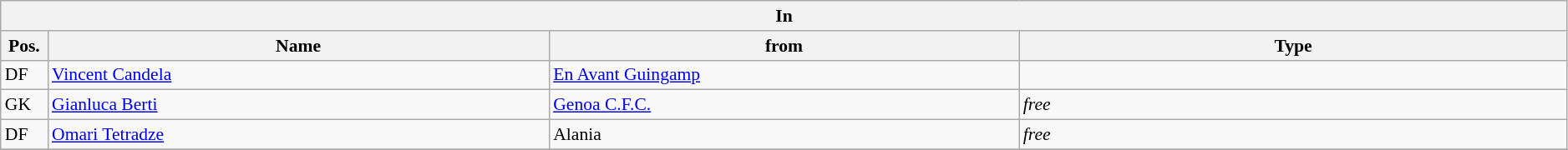<table class="wikitable" style="font-size:90%; width:99%">
<tr>
<th colspan="4">In</th>
</tr>
<tr>
<th width=3%>Pos.</th>
<th width=32%>Name</th>
<th width=30%>from</th>
<th width=35%>Type</th>
</tr>
<tr>
<td>DF</td>
<td><a href='#'>Vincent Candela</a></td>
<td><a href='#'>En Avant Guingamp</a></td>
<td></td>
</tr>
<tr>
<td>GK</td>
<td><a href='#'>Gianluca Berti</a></td>
<td><a href='#'>Genoa C.F.C.</a></td>
<td><em>free</em></td>
</tr>
<tr>
<td>DF</td>
<td><a href='#'>Omari Tetradze</a></td>
<td>Alania</td>
<td><em>free</em></td>
</tr>
<tr>
</tr>
</table>
